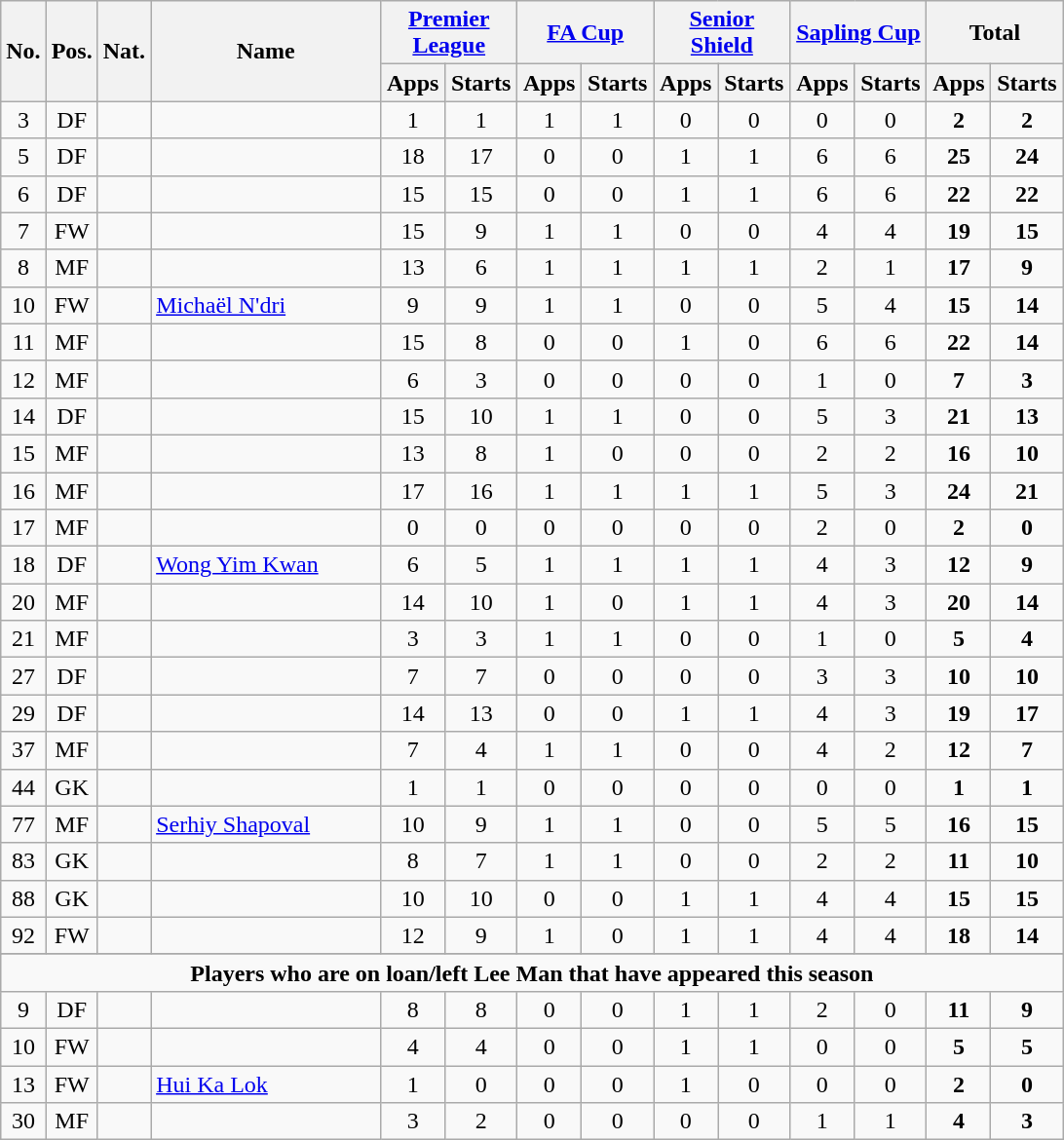<table class="wikitable sortable" style="text-align:center">
<tr>
<th rowspan="2">No.</th>
<th rowspan="2">Pos.</th>
<th rowspan="2">Nat.</th>
<th rowspan="2" style="width:150px;">Name</th>
<th colspan="2" style="width:86px;"><a href='#'>Premier League</a></th>
<th colspan="2" style="width:86px;"><a href='#'>FA Cup</a></th>
<th colspan="2" style="width:86px;"><a href='#'>Senior Shield</a></th>
<th colspan="2" style="width:86px;"><a href='#'>Sapling Cup</a></th>
<th colspan="2" style="width:86px;">Total</th>
</tr>
<tr>
<th>Apps</th>
<th>Starts</th>
<th>Apps</th>
<th>Starts</th>
<th>Apps</th>
<th>Starts</th>
<th>Apps</th>
<th>Starts</th>
<th>Apps</th>
<th>Starts</th>
</tr>
<tr>
<td>3</td>
<td>DF</td>
<td></td>
<td align=left></td>
<td>1</td>
<td>1</td>
<td>1</td>
<td>1</td>
<td>0</td>
<td>0</td>
<td>0</td>
<td>0</td>
<td><strong>2</strong></td>
<td><strong>2</strong></td>
</tr>
<tr>
<td>5</td>
<td>DF</td>
<td></td>
<td align=left></td>
<td>18</td>
<td>17</td>
<td>0</td>
<td>0</td>
<td>1</td>
<td>1</td>
<td>6</td>
<td>6</td>
<td><strong>25</strong></td>
<td><strong>24</strong></td>
</tr>
<tr>
<td>6</td>
<td>DF</td>
<td></td>
<td align=left></td>
<td>15</td>
<td>15</td>
<td>0</td>
<td>0</td>
<td>1</td>
<td>1</td>
<td>6</td>
<td>6</td>
<td><strong>22</strong></td>
<td><strong>22</strong></td>
</tr>
<tr>
<td>7</td>
<td>FW</td>
<td></td>
<td align=left></td>
<td>15</td>
<td>9</td>
<td>1</td>
<td>1</td>
<td>0</td>
<td>0</td>
<td>4</td>
<td>4</td>
<td><strong>19</strong></td>
<td><strong>15</strong></td>
</tr>
<tr>
<td>8</td>
<td>MF</td>
<td></td>
<td align=left></td>
<td>13</td>
<td>6</td>
<td>1</td>
<td>1</td>
<td>1</td>
<td>1</td>
<td>2</td>
<td>1</td>
<td><strong>17</strong></td>
<td><strong>9</strong></td>
</tr>
<tr>
<td>10</td>
<td>FW</td>
<td></td>
<td align=left><a href='#'>Michaël N'dri</a></td>
<td>9</td>
<td>9</td>
<td>1</td>
<td>1</td>
<td>0</td>
<td>0</td>
<td>5</td>
<td>4</td>
<td><strong>15</strong></td>
<td><strong>14</strong></td>
</tr>
<tr>
<td>11</td>
<td>MF</td>
<td></td>
<td align="left"></td>
<td>15</td>
<td>8</td>
<td>0</td>
<td>0</td>
<td>1</td>
<td>0</td>
<td>6</td>
<td>6</td>
<td><strong>22</strong></td>
<td><strong>14</strong></td>
</tr>
<tr>
<td>12</td>
<td>MF</td>
<td></td>
<td align=left></td>
<td>6</td>
<td>3</td>
<td>0</td>
<td>0</td>
<td>0</td>
<td>0</td>
<td>1</td>
<td>0</td>
<td><strong>7</strong></td>
<td><strong>3</strong></td>
</tr>
<tr>
<td>14</td>
<td>DF</td>
<td></td>
<td align="left"></td>
<td>15</td>
<td>10</td>
<td>1</td>
<td>1</td>
<td>0</td>
<td>0</td>
<td>5</td>
<td>3</td>
<td><strong>21</strong></td>
<td><strong>13</strong></td>
</tr>
<tr>
<td>15</td>
<td>MF</td>
<td></td>
<td align="left"></td>
<td>13</td>
<td>8</td>
<td>1</td>
<td>0</td>
<td>0</td>
<td>0</td>
<td>2</td>
<td>2</td>
<td><strong>16</strong></td>
<td><strong>10</strong></td>
</tr>
<tr>
<td>16</td>
<td>MF</td>
<td></td>
<td align="left"></td>
<td>17</td>
<td>16</td>
<td>1</td>
<td>1</td>
<td>1</td>
<td>1</td>
<td>5</td>
<td>3</td>
<td><strong>24</strong></td>
<td><strong>21</strong></td>
</tr>
<tr>
<td>17</td>
<td>MF</td>
<td></td>
<td align="left"></td>
<td>0</td>
<td>0</td>
<td>0</td>
<td>0</td>
<td>0</td>
<td>0</td>
<td>2</td>
<td>0</td>
<td><strong>2</strong></td>
<td><strong>0</strong></td>
</tr>
<tr>
<td>18</td>
<td>DF</td>
<td></td>
<td align=left><a href='#'>Wong Yim Kwan</a></td>
<td>6</td>
<td>5</td>
<td>1</td>
<td>1</td>
<td>1</td>
<td>1</td>
<td>4</td>
<td>3</td>
<td><strong>12</strong></td>
<td><strong>9</strong></td>
</tr>
<tr>
<td>20</td>
<td>MF</td>
<td></td>
<td align="left"></td>
<td>14</td>
<td>10</td>
<td>1</td>
<td>0</td>
<td>1</td>
<td>1</td>
<td>4</td>
<td>3</td>
<td><strong>20</strong></td>
<td><strong>14</strong></td>
</tr>
<tr>
<td>21</td>
<td>MF</td>
<td></td>
<td align=left></td>
<td>3</td>
<td>3</td>
<td>1</td>
<td>1</td>
<td>0</td>
<td>0</td>
<td>1</td>
<td>0</td>
<td><strong>5</strong></td>
<td><strong>4</strong></td>
</tr>
<tr>
<td>27</td>
<td>DF</td>
<td></td>
<td align="left"></td>
<td>7</td>
<td>7</td>
<td>0</td>
<td>0</td>
<td>0</td>
<td>0</td>
<td>3</td>
<td>3</td>
<td><strong>10</strong></td>
<td><strong>10</strong></td>
</tr>
<tr>
<td>29</td>
<td>DF</td>
<td></td>
<td align="left"></td>
<td>14</td>
<td>13</td>
<td>0</td>
<td>0</td>
<td>1</td>
<td>1</td>
<td>4</td>
<td>3</td>
<td><strong>19</strong></td>
<td><strong>17</strong></td>
</tr>
<tr>
<td>37</td>
<td>MF</td>
<td></td>
<td align=left></td>
<td>7</td>
<td>4</td>
<td>1</td>
<td>1</td>
<td>0</td>
<td>0</td>
<td>4</td>
<td>2</td>
<td><strong>12</strong></td>
<td><strong>7</strong></td>
</tr>
<tr>
<td>44</td>
<td>GK</td>
<td></td>
<td align="left"></td>
<td>1</td>
<td>1</td>
<td>0</td>
<td>0</td>
<td>0</td>
<td>0</td>
<td>0</td>
<td>0</td>
<td><strong>1</strong></td>
<td><strong>1</strong></td>
</tr>
<tr>
<td>77</td>
<td>MF</td>
<td></td>
<td align=left><a href='#'>Serhiy Shapoval</a></td>
<td>10</td>
<td>9</td>
<td>1</td>
<td>1</td>
<td>0</td>
<td>0</td>
<td>5</td>
<td>5</td>
<td><strong>16</strong></td>
<td><strong>15</strong></td>
</tr>
<tr>
<td>83</td>
<td>GK</td>
<td></td>
<td align="left"></td>
<td>8</td>
<td>7</td>
<td>1</td>
<td>1</td>
<td>0</td>
<td>0</td>
<td>2</td>
<td>2</td>
<td><strong>11</strong></td>
<td><strong>10</strong></td>
</tr>
<tr>
<td>88</td>
<td>GK</td>
<td></td>
<td align=left></td>
<td>10</td>
<td>10</td>
<td>0</td>
<td>0</td>
<td>1</td>
<td>1</td>
<td>4</td>
<td>4</td>
<td><strong>15</strong></td>
<td><strong>15</strong></td>
</tr>
<tr>
<td>92</td>
<td>FW</td>
<td></td>
<td align=left></td>
<td>12</td>
<td>9</td>
<td>1</td>
<td>0</td>
<td>1</td>
<td>1</td>
<td>4</td>
<td>4</td>
<td><strong>18</strong></td>
<td><strong>14</strong></td>
</tr>
<tr>
</tr>
<tr>
<td colspan="14"><strong>Players who are on loan/left Lee Man that have appeared this season</strong></td>
</tr>
<tr>
<td>9</td>
<td>DF</td>
<td></td>
<td align=left></td>
<td>8</td>
<td>8</td>
<td>0</td>
<td>0</td>
<td>1</td>
<td>1</td>
<td>2</td>
<td>0</td>
<td><strong>11</strong></td>
<td><strong>9</strong></td>
</tr>
<tr>
<td>10</td>
<td>FW</td>
<td></td>
<td align=left></td>
<td>4</td>
<td>4</td>
<td>0</td>
<td>0</td>
<td>1</td>
<td>1</td>
<td>0</td>
<td>0</td>
<td><strong>5</strong></td>
<td><strong>5</strong></td>
</tr>
<tr>
<td>13</td>
<td>FW</td>
<td></td>
<td align=left><a href='#'>Hui Ka Lok</a></td>
<td>1</td>
<td>0</td>
<td>0</td>
<td>0</td>
<td>1</td>
<td>0</td>
<td>0</td>
<td>0</td>
<td><strong>2</strong></td>
<td><strong>0</strong></td>
</tr>
<tr>
<td>30</td>
<td>MF</td>
<td></td>
<td align="left"></td>
<td>3</td>
<td>2</td>
<td>0</td>
<td>0</td>
<td>0</td>
<td>0</td>
<td>1</td>
<td>1</td>
<td><strong>4</strong></td>
<td><strong>3</strong></td>
</tr>
</table>
